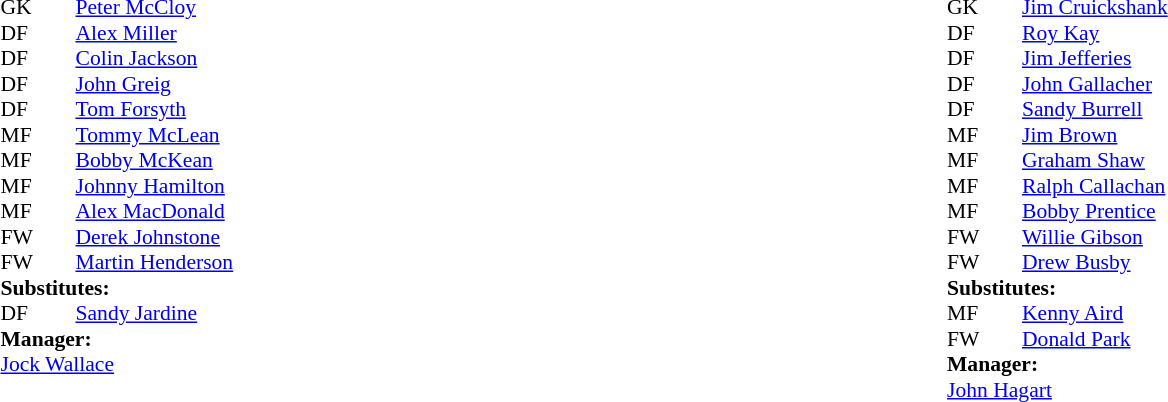<table width="100%">
<tr>
<td valign="top" width="50%"><br><table style="font-size: 90%" cellspacing="0" cellpadding="0">
<tr>
<th width="25"></th>
<th width="25"></th>
</tr>
<tr>
<td>GK</td>
<td></td>
<td> <a href='#'>Peter McCloy</a></td>
</tr>
<tr>
<td>DF</td>
<td></td>
<td> <a href='#'>Alex Miller</a></td>
</tr>
<tr>
<td>DF</td>
<td></td>
<td> <a href='#'>Colin Jackson</a></td>
</tr>
<tr>
<td>DF</td>
<td></td>
<td> <a href='#'>John Greig</a></td>
</tr>
<tr>
<td>DF</td>
<td></td>
<td> <a href='#'>Tom Forsyth</a></td>
</tr>
<tr>
<td>MF</td>
<td></td>
<td> <a href='#'>Tommy McLean</a></td>
</tr>
<tr>
<td>MF</td>
<td></td>
<td> <a href='#'>Bobby McKean</a></td>
</tr>
<tr>
<td>MF</td>
<td></td>
<td> <a href='#'>Johnny Hamilton</a></td>
<td></td>
<td></td>
</tr>
<tr>
<td>MF</td>
<td></td>
<td> <a href='#'>Alex MacDonald</a></td>
</tr>
<tr>
<td>FW</td>
<td></td>
<td> <a href='#'>Derek Johnstone</a></td>
</tr>
<tr>
<td>FW</td>
<td></td>
<td> <a href='#'>Martin Henderson</a></td>
</tr>
<tr>
<td colspan=4><strong>Substitutes:</strong></td>
</tr>
<tr>
<td>DF</td>
<td></td>
<td> <a href='#'>Sandy Jardine</a></td>
<td></td>
<td></td>
</tr>
<tr>
<td colspan=4><strong>Manager:</strong></td>
</tr>
<tr>
<td colspan="4"> <a href='#'>Jock Wallace</a></td>
</tr>
</table>
</td>
<td valign="top" width="50%"><br><table style="font-size: 90%" cellspacing="0" cellpadding="0">
<tr>
<th width="25"></th>
<th width="25"></th>
</tr>
<tr>
<td>GK</td>
<td></td>
<td> <a href='#'>Jim Cruickshank</a></td>
</tr>
<tr>
<td>DF</td>
<td></td>
<td> <a href='#'>Roy Kay</a></td>
</tr>
<tr>
<td>DF</td>
<td></td>
<td> <a href='#'>Jim Jefferies</a></td>
</tr>
<tr>
<td>DF</td>
<td></td>
<td> <a href='#'>John Gallacher</a></td>
</tr>
<tr>
<td>DF</td>
<td></td>
<td> <a href='#'>Sandy Burrell</a></td>
<td></td>
<td></td>
</tr>
<tr>
<td>MF</td>
<td></td>
<td> <a href='#'>Jim Brown</a></td>
</tr>
<tr>
<td>MF</td>
<td></td>
<td> <a href='#'>Graham Shaw</a></td>
</tr>
<tr>
<td>MF</td>
<td></td>
<td> <a href='#'>Ralph Callachan</a></td>
</tr>
<tr>
<td>MF</td>
<td></td>
<td> <a href='#'>Bobby Prentice</a></td>
</tr>
<tr>
<td>FW</td>
<td></td>
<td> <a href='#'>Willie Gibson</a></td>
<td></td>
<td></td>
<td></td>
</tr>
<tr>
<td>FW</td>
<td></td>
<td> <a href='#'>Drew Busby</a></td>
</tr>
<tr>
<td colspan=4><strong>Substitutes:</strong></td>
</tr>
<tr>
<td>MF</td>
<td></td>
<td> <a href='#'>Kenny Aird</a></td>
<td></td>
<td></td>
</tr>
<tr>
<td>FW</td>
<td></td>
<td> <a href='#'>Donald Park</a></td>
<td></td>
<td></td>
<td></td>
</tr>
<tr>
<td colspan=4><strong>Manager:</strong></td>
</tr>
<tr>
<td colspan="4"> <a href='#'>John Hagart</a></td>
</tr>
</table>
</td>
</tr>
</table>
